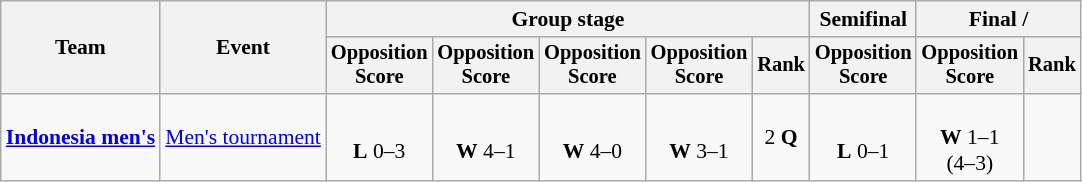<table class="wikitable" style="font-size:90%">
<tr>
<th rowspan=2>Team</th>
<th rowspan=2>Event</th>
<th colspan=5>Group stage</th>
<th>Semifinal</th>
<th colspan=2>Final / </th>
</tr>
<tr style="font-size:95%">
<th>Opposition<br>Score</th>
<th>Opposition<br>Score</th>
<th>Opposition<br>Score</th>
<th>Opposition<br>Score</th>
<th>Rank</th>
<th>Opposition<br>Score</th>
<th>Opposition<br>Score</th>
<th>Rank</th>
</tr>
<tr align=center>
<td align=left><strong><a href='#'>Indonesia men's</a></strong></td>
<td align=left><a href='#'>Men's tournament</a></td>
<td><br><strong>L</strong> 0–3</td>
<td><br><strong>W</strong> 4–1</td>
<td><br><strong>W</strong> 4–0</td>
<td><br><strong>W</strong> 3–1</td>
<td>2 <strong>Q</strong></td>
<td><br><strong>L</strong> 0–1 </td>
<td><br><strong>W</strong> 1–1<br>(4–3) </td>
<td></td>
</tr>
</table>
